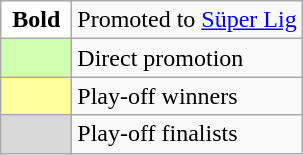<table class="wikitable sortable">
<tr>
<td width="40px" style="background-color:#FFFFFF" align=center><strong>Bold</strong></td>
<td>Promoted to <a href='#'>Süper Lig</a></td>
</tr>
<tr>
<td width="40px" style="background-color:#CFFFAF" align=center></td>
<td>Direct promotion</td>
</tr>
<tr>
<td width="40px" style="background-color:#FFFF99" align=center></td>
<td>Play-off winners</td>
</tr>
<tr>
<td width="40px" style="background-color:#D9D9D9" align=center></td>
<td>Play-off finalists</td>
</tr>
</table>
